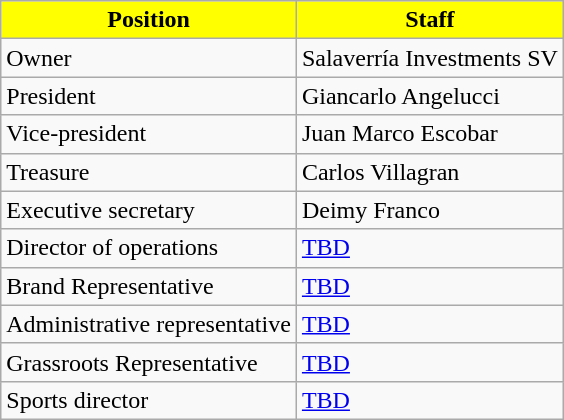<table class="wikitable">
<tr>
<th style="color:Black; background:#FFFF00;;">Position</th>
<th style="color:Black; background:#FFFF00;;">Staff</th>
</tr>
<tr>
<td>Owner</td>
<td> Salaverría Investments SV</td>
</tr>
<tr>
<td>President</td>
<td> Giancarlo Angelucci</td>
</tr>
<tr>
<td>Vice-president</td>
<td> Juan Marco Escobar</td>
</tr>
<tr>
<td>Treasure</td>
<td> Carlos Villagran</td>
</tr>
<tr>
<td>Executive secretary</td>
<td> Deimy Franco</td>
</tr>
<tr>
<td>Director of operations</td>
<td> <a href='#'>TBD</a></td>
</tr>
<tr>
<td>Brand Representative</td>
<td> <a href='#'>TBD</a></td>
</tr>
<tr>
<td>Administrative representative</td>
<td> <a href='#'>TBD</a></td>
</tr>
<tr>
<td>Grassroots Representative</td>
<td> <a href='#'>TBD</a></td>
</tr>
<tr>
<td>Sports director</td>
<td> <a href='#'>TBD</a></td>
</tr>
</table>
